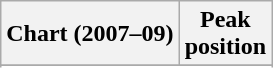<table class="wikitable sortable plainrowheaders" style="text-align:center">
<tr>
<th scope="col">Chart (2007–09)</th>
<th scope="col">Peak<br>position</th>
</tr>
<tr>
</tr>
<tr>
</tr>
<tr>
</tr>
<tr>
</tr>
<tr>
</tr>
<tr>
</tr>
<tr>
</tr>
</table>
